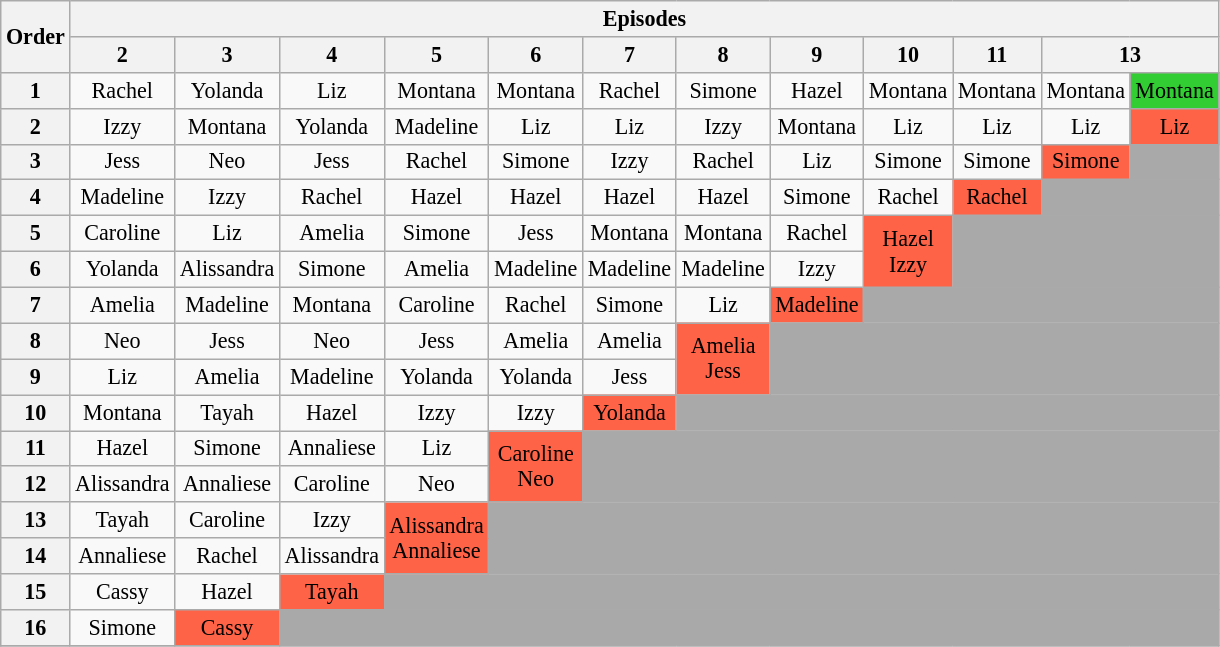<table class="wikitable" style="text-align:center; font-size:92%">
<tr>
<th rowspan=2>Order</th>
<th colspan=12>Episodes</th>
</tr>
<tr>
<th>2</th>
<th>3</th>
<th>4</th>
<th>5</th>
<th>6</th>
<th>7</th>
<th>8</th>
<th>9</th>
<th>10</th>
<th>11</th>
<th colspan=2>13</th>
</tr>
<tr>
<th>1</th>
<td>Rachel</td>
<td>Yolanda</td>
<td>Liz</td>
<td>Montana</td>
<td>Montana</td>
<td>Rachel</td>
<td>Simone</td>
<td>Hazel</td>
<td>Montana</td>
<td>Montana</td>
<td>Montana</td>
<td style="background:limegreen;">Montana</td>
</tr>
<tr>
<th>2</th>
<td>Izzy</td>
<td>Montana</td>
<td>Yolanda</td>
<td>Madeline</td>
<td>Liz</td>
<td>Liz</td>
<td>Izzy</td>
<td>Montana</td>
<td>Liz</td>
<td>Liz</td>
<td>Liz</td>
<td bgcolor="tomato">Liz</td>
</tr>
<tr>
<th>3</th>
<td>Jess</td>
<td>Neo</td>
<td>Jess</td>
<td>Rachel</td>
<td>Simone</td>
<td>Izzy</td>
<td>Rachel</td>
<td>Liz</td>
<td>Simone</td>
<td>Simone</td>
<td bgcolor="tomato">Simone</td>
<td colspan=1 bgcolor="A9A9A9"></td>
</tr>
<tr>
<th>4</th>
<td>Madeline</td>
<td>Izzy</td>
<td>Rachel</td>
<td>Hazel</td>
<td>Hazel</td>
<td>Hazel</td>
<td>Hazel</td>
<td>Simone</td>
<td>Rachel</td>
<td bgcolor="tomato">Rachel</td>
<td colspan=2 bgcolor="A9A9A9"></td>
</tr>
<tr>
<th>5</th>
<td>Caroline</td>
<td>Liz</td>
<td>Amelia</td>
<td>Simone</td>
<td>Jess</td>
<td>Montana</td>
<td>Montana</td>
<td>Rachel</td>
<td bgcolor="tomato" rowspan="2">Hazel<br>Izzy</td>
<td rowspan="2" colspan="3" bgcolor="A9A9A9"></td>
</tr>
<tr>
<th>6</th>
<td>Yolanda</td>
<td>Alissandra</td>
<td>Simone</td>
<td>Amelia</td>
<td>Madeline</td>
<td>Madeline</td>
<td>Madeline</td>
<td>Izzy</td>
</tr>
<tr>
<th>7</th>
<td>Amelia</td>
<td>Madeline</td>
<td>Montana</td>
<td>Caroline</td>
<td>Rachel</td>
<td>Simone</td>
<td>Liz</td>
<td bgcolor="tomato">Madeline</td>
<td colspan=4 bgcolor="A9A9A9"></td>
</tr>
<tr>
<th>8</th>
<td>Neo</td>
<td>Jess</td>
<td>Neo</td>
<td>Jess</td>
<td>Amelia</td>
<td>Amelia</td>
<td bgcolor="tomato" rowspan="2">Amelia<br>Jess</td>
<td rowspan="2" colspan="5" bgcolor="A9A9A9"></td>
</tr>
<tr>
<th>9</th>
<td>Liz</td>
<td>Amelia</td>
<td>Madeline</td>
<td>Yolanda</td>
<td>Yolanda</td>
<td>Jess</td>
</tr>
<tr>
<th>10</th>
<td>Montana</td>
<td>Tayah</td>
<td>Hazel</td>
<td>Izzy</td>
<td>Izzy</td>
<td bgcolor="tomato">Yolanda</td>
<td colspan=6 bgcolor="A9A9A9"></td>
</tr>
<tr>
<th>11</th>
<td>Hazel</td>
<td>Simone</td>
<td>Annaliese</td>
<td>Liz</td>
<td rowspan="2" bgcolor="tomato">Caroline<br>Neo</td>
<td rowspan="2" colspan="7" bgcolor="A9A9A9"></td>
</tr>
<tr>
<th>12</th>
<td>Alissandra</td>
<td>Annaliese</td>
<td>Caroline</td>
<td>Neo</td>
</tr>
<tr>
<th>13</th>
<td>Tayah</td>
<td>Caroline</td>
<td>Izzy</td>
<td rowspan="2" bgcolor="tomato">Alissandra<br>Annaliese</td>
<td rowspan="2" colspan=12 bgcolor="A9A9A9"></td>
</tr>
<tr>
<th>14</th>
<td>Annaliese</td>
<td>Rachel</td>
<td>Alissandra</td>
</tr>
<tr>
<th>15</th>
<td>Cassy</td>
<td>Hazel</td>
<td bgcolor="tomato">Tayah</td>
<td colspan=13 bgcolor="A9A9A9"></td>
</tr>
<tr>
<th>16</th>
<td>Simone</td>
<td bgcolor="tomato">Cassy</td>
<td bgcolor="darkgray" colspan=14></td>
</tr>
<tr>
</tr>
</table>
